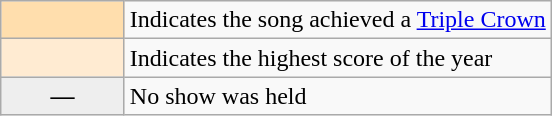<table class="wikitable">
<tr>
<th width="75px" style="background:#FFDEAD; text-align:center" scope="row"></th>
<td>Indicates the song achieved a <a href='#'>Triple Crown</a></td>
</tr>
<tr>
<th width="75px" style="background:#FFEBD2; text-align:center" scope="row"></th>
<td>Indicates the highest score of the year</td>
</tr>
<tr>
<th width="75px" style="background:#eee; text-align:center" scope="row">—</th>
<td>No show was held</td>
</tr>
</table>
